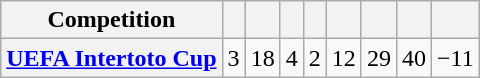<table class="wikitable" style="text-align: center;">
<tr>
<th>Competition</th>
<th></th>
<th></th>
<th></th>
<th></th>
<th></th>
<th></th>
<th></th>
<th></th>
</tr>
<tr>
<th style="text-align: left;"><a href='#'>UEFA Intertoto Cup</a></th>
<td>3</td>
<td>18</td>
<td>4</td>
<td>2</td>
<td>12</td>
<td>29</td>
<td>40</td>
<td>−11</td>
</tr>
</table>
